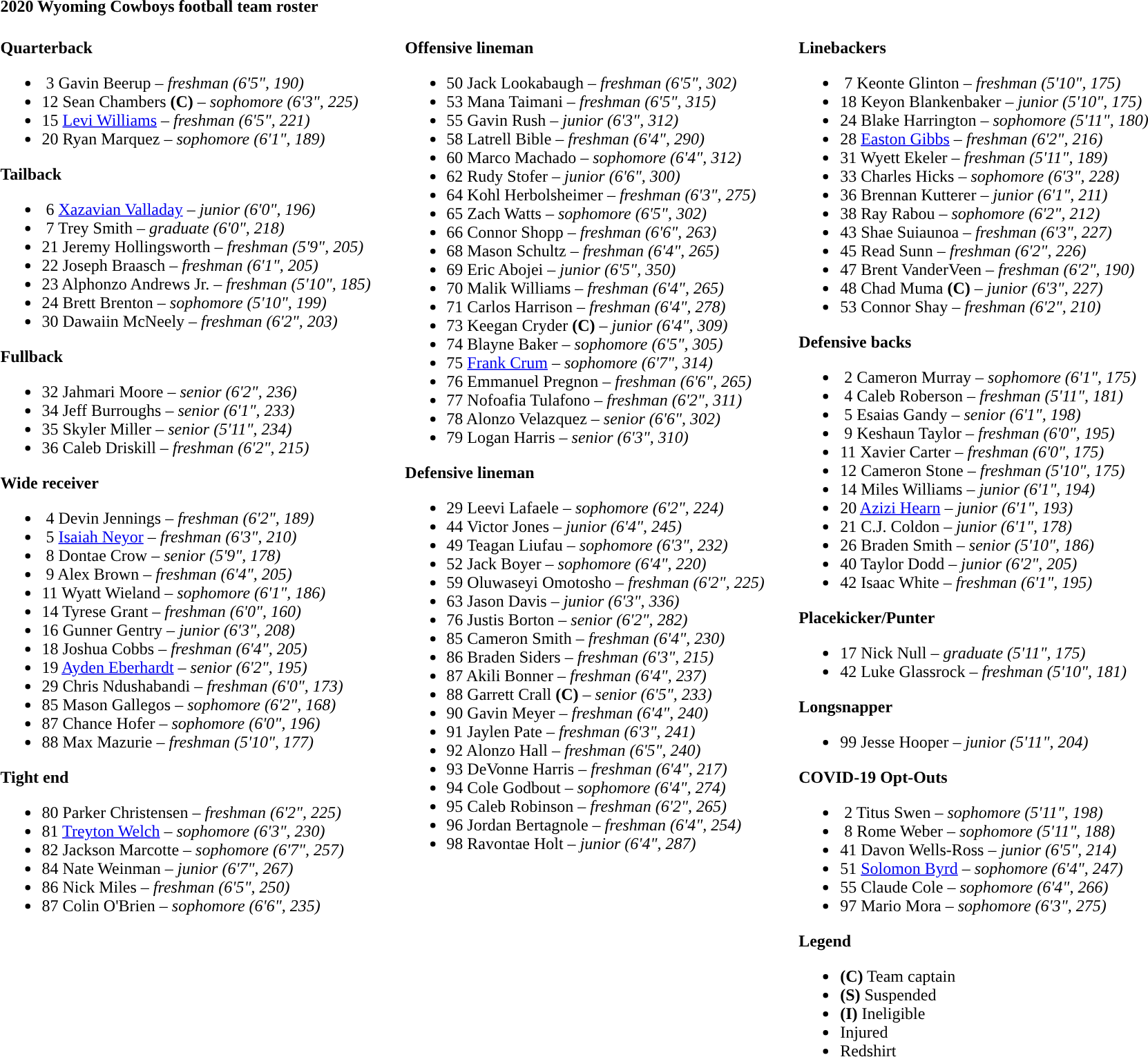<table class="toccolours" style="text-align: left;">
<tr>
<td colspan=11><strong>2020 Wyoming Cowboys football team roster</strong></td>
</tr>
<tr>
<td valign="top"><br><strong>Quarterback</strong><ul><li> 3 Gavin Beerup – <em>freshman (6'5", 190)</em></li><li>12 Sean Chambers <strong>(C)</strong> – <em> sophomore (6'3", 225)</em></li><li>15 <a href='#'>Levi Williams</a> – <em> freshman (6'5", 221)</em></li><li>20 Ryan Marquez – <em> sophomore (6'1", 189)</em></li></ul><strong>Tailback</strong><ul><li> 6 <a href='#'>Xazavian Valladay</a> – <em> junior (6'0", 196)</em></li><li> 7 Trey Smith – <em>graduate (6'0", 218)</em></li><li>21 Jeremy Hollingsworth – <em> freshman (5'9", 205)</em></li><li>22 Joseph Braasch – <em>freshman (6'1", 205)</em></li><li>23 Alphonzo Andrews Jr. – <em> freshman (5'10", 185)</em></li><li>24 Brett Brenton – <em> sophomore (5'10", 199)</em></li><li>30 Dawaiin McNeely – <em> freshman (6'2", 203)</em></li></ul><strong>Fullback</strong><ul><li>32 Jahmari Moore – <em> senior (6'2", 236)</em></li><li>34 Jeff Burroughs – <em> senior (6'1", 233)</em></li><li>35 Skyler Miller – <em> senior (5'11", 234)</em></li><li>36 Caleb Driskill – <em>freshman (6'2", 215)</em></li></ul><strong>Wide receiver</strong><ul><li> 4 Devin Jennings – <em> freshman (6'2", 189)</em></li><li> 5 <a href='#'>Isaiah Neyor</a> – <em> freshman (6'3", 210)</em></li><li> 8 Dontae Crow – <em> senior (5'9", 178)</em></li><li> 9 Alex Brown – <em> freshman (6'4", 205)</em></li><li>11 Wyatt Wieland – <em> sophomore (6'1", 186)</em></li><li>14 Tyrese Grant – <em>freshman (6'0", 160)</em></li><li>16 Gunner Gentry – <em>junior (6'3", 208)</em></li><li>18 Joshua Cobbs – <em>freshman (6'4", 205)</em></li><li>19 <a href='#'>Ayden Eberhardt</a> – <em> senior (6'2", 195)</em></li><li>29 Chris Ndushabandi – <em> freshman (6'0", 173)</em></li><li>85 Mason Gallegos – <em> sophomore (6'2", 168)</em></li><li>87 Chance Hofer – <em> sophomore (6'0", 196)</em></li><li>88 Max Mazurie – <em>freshman (5'10", 177)</em></li></ul><strong>Tight end</strong><ul><li>80 Parker Christensen – <em> freshman (6'2", 225)</em></li><li>81 <a href='#'>Treyton Welch</a> – <em>sophomore (6'3", 230)</em></li><li>82 Jackson Marcotte – <em> sophomore (6'7", 257)</em></li><li>84 Nate Weinman – <em> junior (6'7", 267)</em></li><li>86 Nick Miles – <em>freshman (6'5", 250)</em></li><li>87 Colin O'Brien – <em>sophomore (6'6", 235)</em></li></ul></td>
<td width="25"> </td>
<td valign="top"><br><strong>Offensive lineman</strong><ul><li>50 Jack Lookabaugh – <em> freshman (6'5", 302)</em></li><li>53 Mana Taimani – <em>freshman (6'5", 315)</em></li><li>55 Gavin Rush – <em> junior (6'3", 312)</em></li><li>58 Latrell Bible – <em> freshman (6'4", 290)</em></li><li>60 Marco Machado – <em> sophomore (6'4", 312)</em></li><li>62 Rudy Stofer – <em> junior (6'6", 300)</em></li><li>64 Kohl Herbolsheimer – <em>freshman (6'3", 275)</em></li><li>65 Zach Watts – <em> sophomore (6'5", 302)</em></li><li>66 Connor Shopp – <em> freshman (6'6", 263)</em></li><li>68 Mason Schultz – <em> freshman (6'4", 265)</em></li><li>69 Eric Abojei – <em> junior (6'5", 350)</em></li><li>70 Malik Williams – <em>freshman (6'4", 265)</em></li><li>71 Carlos Harrison – <em> freshman (6'4", 278)</em></li><li>73 Keegan Cryder <strong>(C)</strong> – <em> junior (6'4", 309)</em></li><li>74 Blayne Baker – <em> sophomore (6'5", 305)</em></li><li>75 <a href='#'>Frank Crum</a> – <em> sophomore (6'7", 314)</em></li><li>76 Emmanuel Pregnon – <em>freshman (6'6", 265)</em></li><li>77 Nofoafia Tulafono – <em>freshman (6'2", 311)</em></li><li>78 Alonzo Velazquez  – <em>senior (6'6", 302)</em></li><li>79 Logan Harris  – <em>senior (6'3", 310)</em></li></ul><strong>Defensive lineman</strong><ul><li>29 Leevi Lafaele – <em> sophomore (6'2", 224)</em></li><li>44 Victor Jones – <em> junior (6'4", 245)</em></li><li>49 Teagan Liufau – <em> sophomore (6'3", 232)</em></li><li>52 Jack Boyer – <em> sophomore (6'4", 220)</em></li><li>59 Oluwaseyi Omotosho – <em>freshman (6'2", 225)</em></li><li>63 Jason Davis – <em> junior (6'3", 336)</em></li><li>76 Justis Borton – <em>senior (6'2", 282)</em></li><li>85 Cameron Smith – <em>freshman (6'4", 230)</em></li><li>86 Braden Siders – <em>freshman (6'3", 215)</em></li><li>87 Akili Bonner – <em> freshman (6'4", 237)</em></li><li>88 Garrett Crall <strong>(C)</strong> – <em>senior (6'5", 233)</em></li><li>90 Gavin Meyer – <em>freshman (6'4", 240)</em></li><li>91 Jaylen Pate – <em> freshman (6'3", 241)</em></li><li>92 Alonzo Hall – <em> freshman (6'5", 240)</em></li><li>93 DeVonne Harris – <em> freshman (6'4", 217)</em></li><li>94 Cole Godbout – <em> sophomore (6'4", 274)</em></li><li>95 Caleb Robinson – <em>freshman (6'2", 265)</em></li><li>96 Jordan Bertagnole – <em> freshman (6'4", 254)</em></li><li>98 Ravontae Holt – <em> junior (6'4", 287)</em></li></ul></td>
<td width="25"> </td>
<td valign="top"><br><strong>Linebackers</strong><ul><li> 7 Keonte Glinton – <em> freshman (5'10", 175)</em></li><li>18 Keyon Blankenbaker – <em> junior (5'10", 175)</em></li><li>24 Blake Harrington – <em> sophomore (5'11", 180)</em></li><li>28 <a href='#'>Easton Gibbs</a> – <em> freshman (6'2", 216)</em></li><li>31 Wyett Ekeler – <em>freshman (5'11", 189)</em></li><li>33 Charles Hicks – <em> sophomore (6'3", 228)</em></li><li>36 Brennan Kutterer – <em> junior (6'1", 211)</em></li><li>38 Ray Rabou – <em> sophomore (6'2", 212)</em></li><li>43 Shae Suiaunoa – <em> freshman (6'3", 227)</em></li><li>45 Read Sunn – <em>freshman (6'2", 226)</em></li><li>47 Brent VanderVeen – <em>freshman (6'2", 190)</em></li><li>48 Chad Muma <strong>(C)</strong> – <em>junior (6'3", 227)</em></li><li>53 Connor Shay – <em>freshman (6'2", 210)</em></li></ul><strong>Defensive backs</strong><ul><li> 2 Cameron Murray – <em> sophomore (6'1", 175)</em></li><li> 4 Caleb Roberson – <em> freshman (5'11", 181)</em></li><li> 5 Esaias Gandy – <em>senior (6'1", 198)</em></li><li> 9 Keshaun Taylor – <em>freshman (6'0", 195)</em></li><li>11 Xavier Carter – <em>freshman (6'0", 175)</em></li><li>12 Cameron Stone – <em>freshman (5'10", 175)</em></li><li>14 Miles Williams – <em>junior (6'1", 194)</em></li><li>20 <a href='#'>Azizi Hearn</a> – <em>junior (6'1", 193)</em></li><li>21 C.J. Coldon – <em> junior (6'1", 178)</em></li><li>26 Braden Smith – <em> senior (5'10", 186)</em></li><li>40 Taylor Dodd – <em> junior (6'2", 205)</em></li><li>42 Isaac White – <em>freshman (6'1", 195)</em></li></ul><strong>Placekicker/Punter</strong><ul><li>17 Nick Null – <em>graduate (5'11", 175)</em></li><li>42 Luke Glassrock – <em> freshman (5'10", 181)</em></li></ul><strong>Longsnapper</strong><ul><li>99 Jesse Hooper – <em>junior (5'11", 204)</em></li></ul><strong>COVID-19 Opt-Outs</strong><ul><li> 2 Titus Swen – <em>sophomore (5'11", 198)</em></li><li> 8 Rome Weber – <em> sophomore (5'11", 188)</em></li><li>41 Davon Wells-Ross – <em> junior (6'5", 214)</em></li><li>51 <a href='#'>Solomon Byrd</a> – <em> sophomore (6'4", 247)</em></li><li>55 Claude Cole – <em> sophomore (6'4", 266)</em></li><li>97 Mario Mora – <em> sophomore (6'3", 275)</em></li></ul><strong>Legend</strong><ul><li><strong>(C)</strong> Team captain</li><li><strong>(S)</strong> Suspended</li><li><strong>(I)</strong> Ineligible</li><li> Injured</li><li> Redshirt</li></ul></td>
</tr>
</table>
